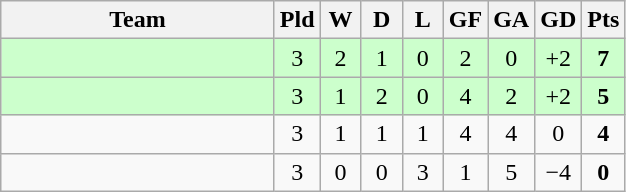<table class="wikitable" style="text-align: center;">
<tr>
<th width="175">Team</th>
<th width="20">Pld</th>
<th width="20">W</th>
<th width="20">D</th>
<th width="20">L</th>
<th width="20">GF</th>
<th width="20">GA</th>
<th width="20">GD</th>
<th width="20">Pts</th>
</tr>
<tr bgcolor=#ccffcc>
<td align=left></td>
<td>3</td>
<td>2</td>
<td>1</td>
<td>0</td>
<td>2</td>
<td>0</td>
<td>+2</td>
<td><strong>7</strong></td>
</tr>
<tr bgcolor=#ccffcc>
<td align=left></td>
<td>3</td>
<td>1</td>
<td>2</td>
<td>0</td>
<td>4</td>
<td>2</td>
<td>+2</td>
<td><strong>5</strong></td>
</tr>
<tr>
<td align=left></td>
<td>3</td>
<td>1</td>
<td>1</td>
<td>1</td>
<td>4</td>
<td>4</td>
<td>0</td>
<td><strong>4</strong></td>
</tr>
<tr>
<td align=left></td>
<td>3</td>
<td>0</td>
<td>0</td>
<td>3</td>
<td>1</td>
<td>5</td>
<td>−4</td>
<td><strong>0</strong></td>
</tr>
</table>
